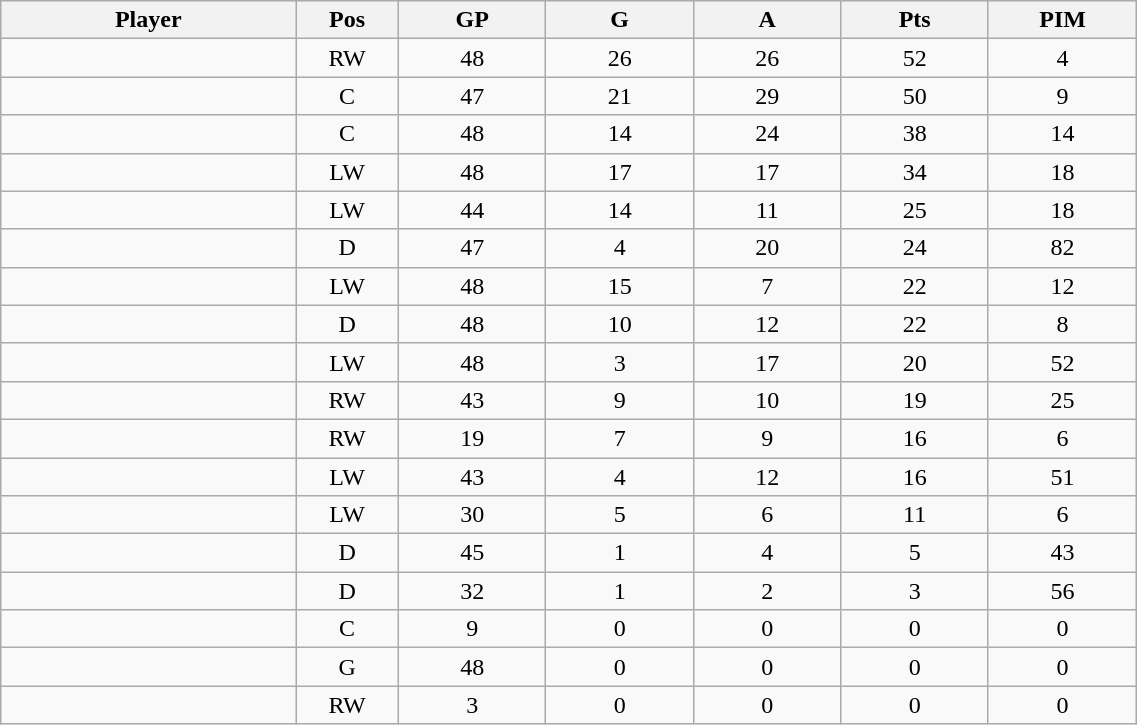<table class="wikitable sortable" width="60%">
<tr ALIGN="center">
<th bgcolor="#DDDDFF" width="10%">Player</th>
<th bgcolor="#DDDDFF" width="3%" title="Position">Pos</th>
<th bgcolor="#DDDDFF" width="5%" title="Games played">GP</th>
<th bgcolor="#DDDDFF" width="5%" title="Goals">G</th>
<th bgcolor="#DDDDFF" width="5%" title="Assists">A</th>
<th bgcolor="#DDDDFF" width="5%" title="Points">Pts</th>
<th bgcolor="#DDDDFF" width="5%" title="Penalties in Minutes">PIM</th>
</tr>
<tr align="center">
<td align="right"></td>
<td>RW</td>
<td>48</td>
<td>26</td>
<td>26</td>
<td>52</td>
<td>4</td>
</tr>
<tr align="center">
<td align="right"></td>
<td>C</td>
<td>47</td>
<td>21</td>
<td>29</td>
<td>50</td>
<td>9</td>
</tr>
<tr align="center">
<td align="right"></td>
<td>C</td>
<td>48</td>
<td>14</td>
<td>24</td>
<td>38</td>
<td>14</td>
</tr>
<tr align="center">
<td align="right"></td>
<td>LW</td>
<td>48</td>
<td>17</td>
<td>17</td>
<td>34</td>
<td>18</td>
</tr>
<tr align="center">
<td align="right"></td>
<td>LW</td>
<td>44</td>
<td>14</td>
<td>11</td>
<td>25</td>
<td>18</td>
</tr>
<tr align="center">
<td align="right"></td>
<td>D</td>
<td>47</td>
<td>4</td>
<td>20</td>
<td>24</td>
<td>82</td>
</tr>
<tr align="center">
<td align="right"></td>
<td>LW</td>
<td>48</td>
<td>15</td>
<td>7</td>
<td>22</td>
<td>12</td>
</tr>
<tr align="center">
<td align="right"></td>
<td>D</td>
<td>48</td>
<td>10</td>
<td>12</td>
<td>22</td>
<td>8</td>
</tr>
<tr align="center">
<td align="right"></td>
<td>LW</td>
<td>48</td>
<td>3</td>
<td>17</td>
<td>20</td>
<td>52</td>
</tr>
<tr align="center">
<td align="right"></td>
<td>RW</td>
<td>43</td>
<td>9</td>
<td>10</td>
<td>19</td>
<td>25</td>
</tr>
<tr align="center">
<td align="right"></td>
<td>RW</td>
<td>19</td>
<td>7</td>
<td>9</td>
<td>16</td>
<td>6</td>
</tr>
<tr align="center">
<td align="right"></td>
<td>LW</td>
<td>43</td>
<td>4</td>
<td>12</td>
<td>16</td>
<td>51</td>
</tr>
<tr align="center">
<td align="right"></td>
<td>LW</td>
<td>30</td>
<td>5</td>
<td>6</td>
<td>11</td>
<td>6</td>
</tr>
<tr align="center">
<td align="right"></td>
<td>D</td>
<td>45</td>
<td>1</td>
<td>4</td>
<td>5</td>
<td>43</td>
</tr>
<tr align="center">
<td align="right"></td>
<td>D</td>
<td>32</td>
<td>1</td>
<td>2</td>
<td>3</td>
<td>56</td>
</tr>
<tr align="center">
<td align="right"></td>
<td>C</td>
<td>9</td>
<td>0</td>
<td>0</td>
<td>0</td>
<td>0</td>
</tr>
<tr align="center">
<td align="right"></td>
<td>G</td>
<td>48</td>
<td>0</td>
<td>0</td>
<td>0</td>
<td>0</td>
</tr>
<tr align="center">
<td align="right"></td>
<td>RW</td>
<td>3</td>
<td>0</td>
<td>0</td>
<td>0</td>
<td>0</td>
</tr>
</table>
